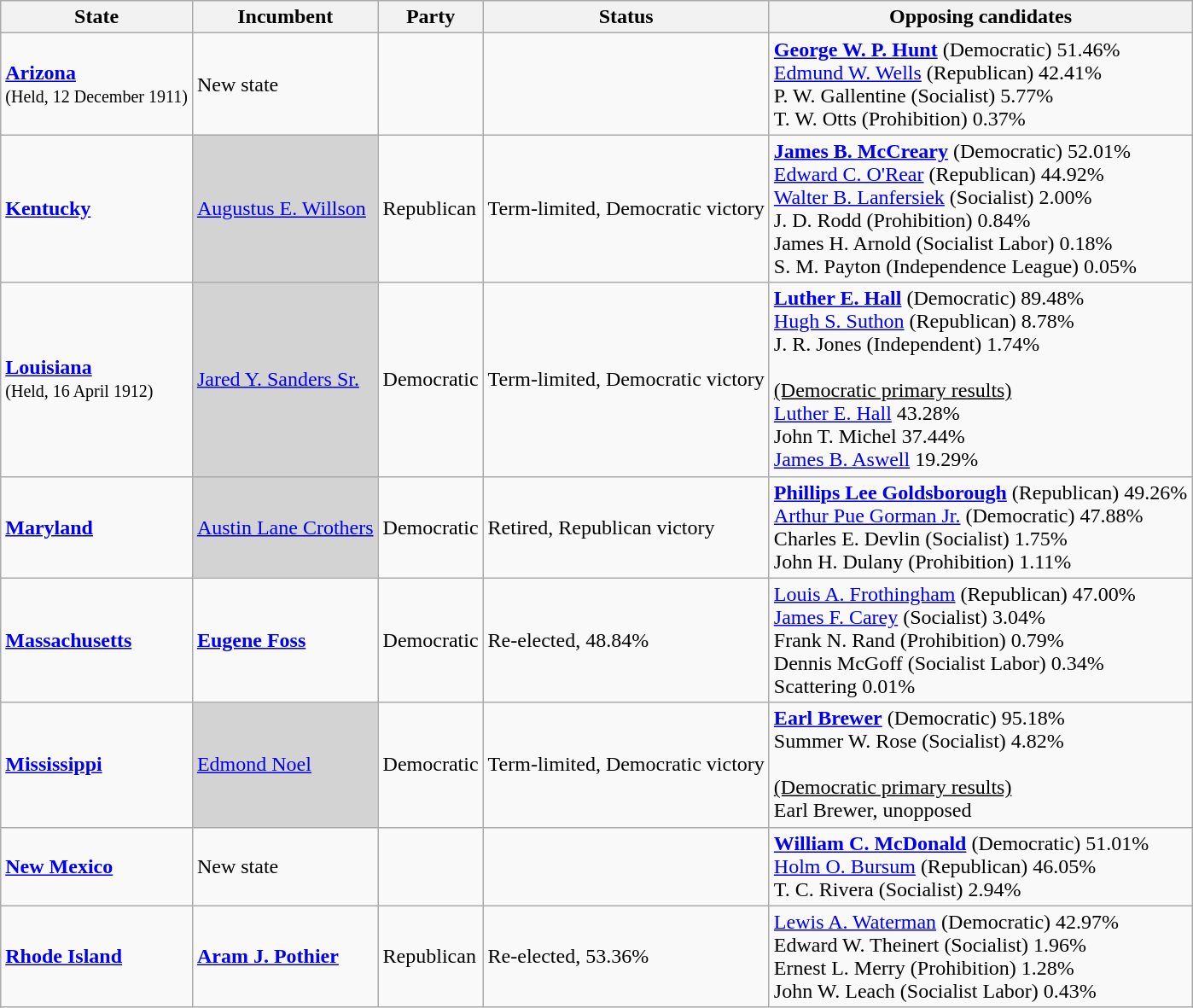<table class="wikitable">
<tr>
<th>State</th>
<th>Incumbent</th>
<th>Party</th>
<th>Status</th>
<th>Opposing candidates</th>
</tr>
<tr>
<td><strong><a href='#'>Arizona</a></strong><br><small>(Held, 12 December 1911)</small></td>
<td>New state</td>
<td></td>
<td></td>
<td><strong><a href='#'>George W. P. Hunt</a></strong> (Democratic) 51.46%<br><a href='#'>Edmund W. Wells</a> (Republican) 42.41%<br>P. W. Gallentine (Socialist) 5.77%<br>T. W. Otts (Prohibition) 0.37%<br></td>
</tr>
<tr>
<td><strong><a href='#'>Kentucky</a></strong></td>
<td bgcolor="lightgrey"><a href='#'>Augustus E. Willson</a></td>
<td>Republican</td>
<td>Term-limited, Democratic victory</td>
<td><strong><a href='#'>James B. McCreary</a></strong> (Democratic) 52.01%<br><a href='#'>Edward C. O'Rear</a> (Republican) 44.92%<br><a href='#'>Walter B. Lanfersiek</a> (Socialist) 2.00%<br>J. D. Rodd (Prohibition) 0.84%<br>James H. Arnold (Socialist Labor) 0.18%<br>S. M. Payton (Independence League) 0.05%<br></td>
</tr>
<tr>
<td><strong><a href='#'>Louisiana</a></strong><br><small>(Held, 16 April 1912)</small><br></td>
<td bgcolor="lightgrey"><a href='#'>Jared Y. Sanders Sr.</a></td>
<td>Democratic</td>
<td>Term-limited, Democratic victory</td>
<td><strong><a href='#'>Luther E. Hall</a></strong> (Democratic) 89.48%<br><a href='#'>Hugh S. Suthon</a> (Republican) 8.78%<br>J. R. Jones (Independent) 1.74%<br><br><u>(Democratic primary results)</u><br><a href='#'>Luther E. Hall</a> 43.28%<br>John T. Michel 37.44%<br><a href='#'>James B. Aswell</a> 19.29%<br></td>
</tr>
<tr>
<td><strong><a href='#'>Maryland</a></strong></td>
<td bgcolor="lightgrey"><a href='#'>Austin Lane Crothers</a></td>
<td>Democratic</td>
<td>Retired, Republican victory</td>
<td><strong><a href='#'>Phillips Lee Goldsborough</a></strong> (Republican) 49.26%<br><a href='#'>Arthur Pue Gorman Jr.</a> (Democratic) 47.88%<br>Charles E. Devlin (Socialist) 1.75%<br>John H. Dulany (Prohibition) 1.11%<br></td>
</tr>
<tr>
<td><strong><a href='#'>Massachusetts</a></strong></td>
<td><strong><a href='#'>Eugene Foss</a></strong></td>
<td>Democratic</td>
<td>Re-elected, 48.84%</td>
<td><a href='#'>Louis A. Frothingham</a> (Republican) 47.00%<br><a href='#'>James F. Carey</a> (Socialist) 3.04%<br>Frank N. Rand (Prohibition) 0.79%<br>Dennis McGoff (Socialist Labor) 0.34%<br>Scattering 0.01%<br></td>
</tr>
<tr>
<td><strong><a href='#'>Mississippi</a></strong></td>
<td bgcolor="lightgrey"><a href='#'>Edmond Noel</a></td>
<td>Democratic</td>
<td>Term-limited, Democratic victory</td>
<td><strong><a href='#'>Earl Brewer</a></strong> (Democratic) 95.18%<br>Summer W. Rose (Socialist) 4.82%<br><br><u>(Democratic primary results)</u><br>Earl Brewer, unopposed<br></td>
</tr>
<tr>
<td><strong><a href='#'>New Mexico</a></strong></td>
<td>New state</td>
<td></td>
<td></td>
<td><strong><a href='#'>William C. McDonald</a></strong> (Democratic) 51.01%<br><a href='#'>Holm O. Bursum</a> (Republican) 46.05%<br>T. C. Rivera (Socialist) 2.94%<br></td>
</tr>
<tr>
<td><strong><a href='#'>Rhode Island</a></strong></td>
<td><strong><a href='#'>Aram J. Pothier</a></strong></td>
<td>Republican</td>
<td>Re-elected, 53.36%</td>
<td><a href='#'>Lewis A. Waterman</a> (Democratic) 42.97%<br>Edward W. Theinert (Socialist) 1.96%<br>Ernest L. Merry (Prohibition) 1.28%<br>John W. Leach (Socialist Labor) 0.43%<br></td>
</tr>
</table>
